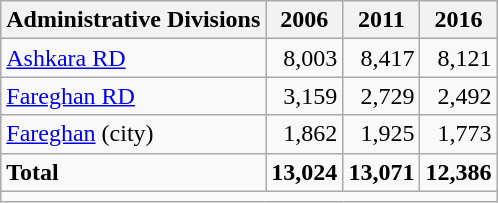<table class="wikitable">
<tr>
<th>Administrative Divisions</th>
<th>2006</th>
<th>2011</th>
<th>2016</th>
</tr>
<tr>
<td><a href='#'>Ashkara RD</a></td>
<td style="text-align: right;">8,003</td>
<td style="text-align: right;">8,417</td>
<td style="text-align: right;">8,121</td>
</tr>
<tr>
<td><a href='#'>Fareghan RD</a></td>
<td style="text-align: right;">3,159</td>
<td style="text-align: right;">2,729</td>
<td style="text-align: right;">2,492</td>
</tr>
<tr>
<td><a href='#'>Fareghan</a> (city)</td>
<td style="text-align: right;">1,862</td>
<td style="text-align: right;">1,925</td>
<td style="text-align: right;">1,773</td>
</tr>
<tr>
<td><strong>Total</strong></td>
<td style="text-align: right;"><strong>13,024</strong></td>
<td style="text-align: right;"><strong>13,071</strong></td>
<td style="text-align: right;"><strong>12,386</strong></td>
</tr>
<tr>
<td colspan=4></td>
</tr>
</table>
